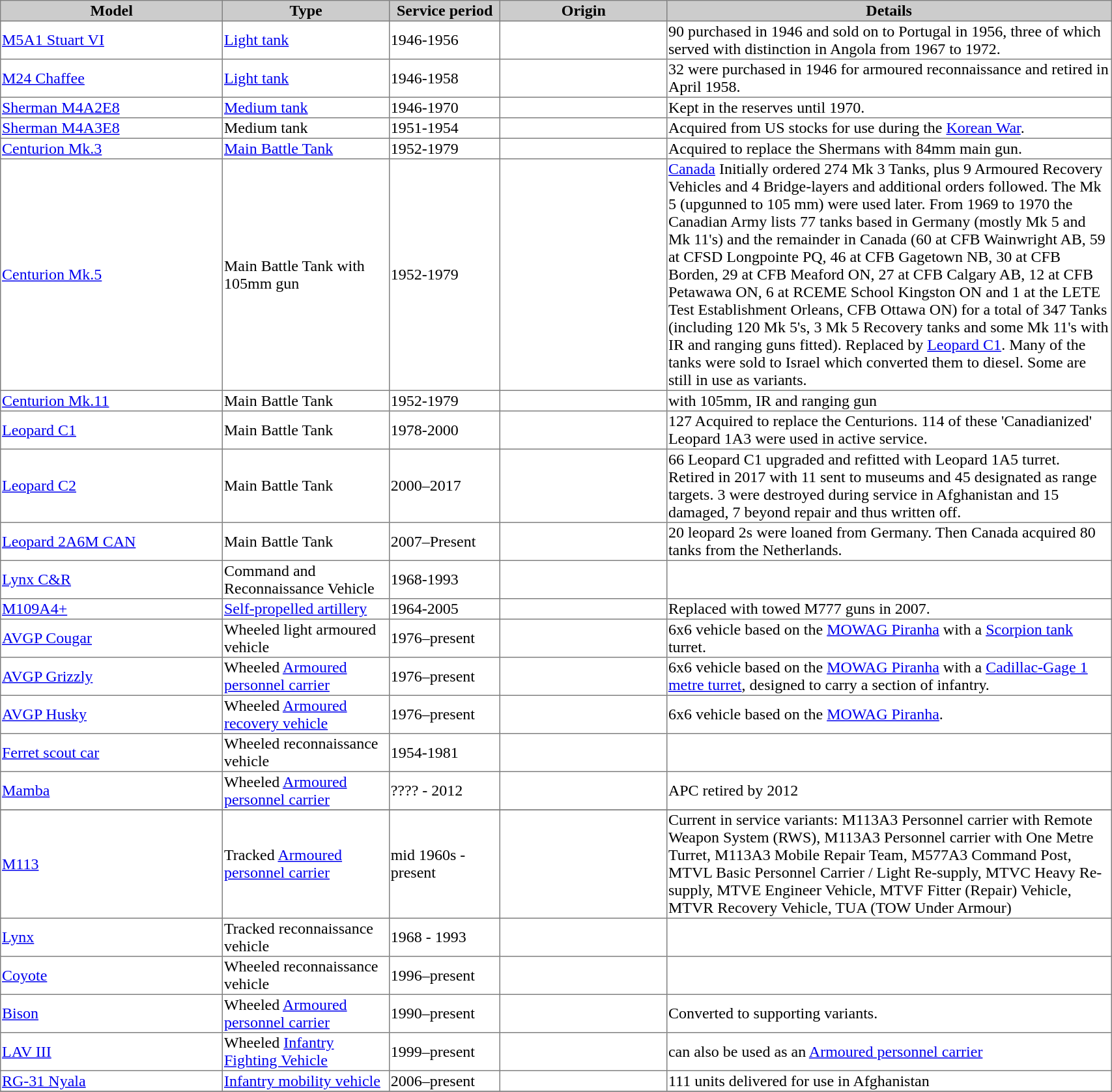<table border="1" width="90%" style="border-collapse: collapse;">
<tr bgcolor=cccccc>
<th width="20%">Model</th>
<th width="15%">Type</th>
<th width="10%">Service period</th>
<th width="15%">Origin</th>
<th>Details</th>
</tr>
<tr>
<td><a href='#'>M5A1 Stuart VI</a></td>
<td><a href='#'>Light tank</a></td>
<td>1946-1956</td>
<td></td>
<td>90 purchased in 1946 and sold on to Portugal in 1956, three of which served with distinction in Angola from 1967 to 1972.</td>
</tr>
<tr>
<td><a href='#'>M24 Chaffee</a></td>
<td><a href='#'>Light tank</a></td>
<td>1946-1958</td>
<td></td>
<td>32 were purchased in 1946 for armoured reconnaissance and retired in April 1958.</td>
</tr>
<tr>
<td><a href='#'>Sherman M4A2E8</a></td>
<td><a href='#'>Medium tank</a></td>
<td>1946-1970</td>
<td></td>
<td>Kept in the reserves until 1970.</td>
</tr>
<tr>
<td><a href='#'>Sherman M4A3E8</a></td>
<td>Medium tank</td>
<td>1951-1954</td>
<td></td>
<td>Acquired from US stocks for use during the <a href='#'>Korean War</a>.</td>
</tr>
<tr>
<td><a href='#'>Centurion Mk.3</a></td>
<td><a href='#'>Main Battle Tank</a></td>
<td>1952-1979</td>
<td></td>
<td>Acquired to replace the Shermans with 84mm main gun.</td>
</tr>
<tr>
<td><a href='#'>Centurion Mk.5</a></td>
<td>Main Battle Tank with 105mm gun</td>
<td>1952-1979</td>
<td></td>
<td><a href='#'>Canada</a> Initially ordered 274 Mk 3 Tanks, plus 9 Armoured Recovery Vehicles and 4 Bridge-layers and additional orders followed.  The Mk 5 (upgunned to 105 mm) were used later.  From 1969 to 1970 the Canadian Army lists 77 tanks based in Germany (mostly Mk 5 and Mk 11's) and the remainder in Canada (60 at CFB Wainwright AB, 59 at CFSD Longpointe PQ, 46 at CFB Gagetown NB, 30 at CFB Borden, 29 at CFB Meaford ON, 27 at CFB Calgary AB, 12 at CFB Petawawa ON, 6 at RCEME School Kingston ON and 1 at the LETE Test Establishment Orleans, CFB Ottawa ON) for a total of 347 Tanks (including 120 Mk 5's, 3 Mk 5 Recovery tanks and some Mk 11's with IR and ranging guns fitted).  Replaced by <a href='#'>Leopard C1</a>. Many of the tanks were sold to Israel which converted them to diesel. Some are still in use as variants.</td>
</tr>
<tr>
<td><a href='#'>Centurion Mk.11</a></td>
<td>Main Battle Tank</td>
<td>1952-1979</td>
<td></td>
<td>with 105mm, IR and ranging gun</td>
</tr>
<tr>
<td><a href='#'>Leopard C1</a></td>
<td>Main Battle Tank</td>
<td>1978-2000</td>
<td></td>
<td>127 Acquired to replace the Centurions.  114 of these 'Canadianized' Leopard 1A3 were used in active service.</td>
</tr>
<tr>
<td><a href='#'>Leopard C2</a></td>
<td>Main Battle Tank</td>
<td>2000–2017</td>
<td></td>
<td>66 Leopard C1 upgraded and refitted with Leopard 1A5 turret.  Retired in 2017 with 11 sent to museums and 45 designated as range targets. 3 were destroyed during service in Afghanistan and 15 damaged, 7 beyond repair and thus written off.</td>
</tr>
<tr>
<td><a href='#'>Leopard 2A6M CAN</a></td>
<td>Main Battle Tank</td>
<td>2007–Present</td>
<td></td>
<td>20 leopard 2s were loaned from Germany. Then Canada acquired 80 tanks from the Netherlands.</td>
</tr>
<tr>
<td><a href='#'>Lynx C&R</a></td>
<td>Command and Reconnaissance Vehicle</td>
<td>1968-1993</td>
<td></td>
<td></td>
</tr>
<tr>
<td><a href='#'>M109A4+</a></td>
<td><a href='#'>Self-propelled artillery</a></td>
<td>1964-2005</td>
<td></td>
<td>Replaced with towed M777 guns in 2007.</td>
</tr>
<tr>
<td><a href='#'>AVGP Cougar</a></td>
<td>Wheeled light armoured vehicle</td>
<td>1976–present</td>
<td></td>
<td>6x6 vehicle based on the <a href='#'>MOWAG Piranha</a> with a <a href='#'>Scorpion tank</a> turret.</td>
</tr>
<tr>
<td><a href='#'>AVGP Grizzly</a></td>
<td>Wheeled <a href='#'>Armoured personnel carrier</a></td>
<td>1976–present</td>
<td></td>
<td>6x6 vehicle based on the <a href='#'>MOWAG Piranha</a> with a <a href='#'>Cadillac-Gage 1 metre turret</a>, designed to carry a section of infantry.</td>
</tr>
<tr>
<td><a href='#'>AVGP Husky</a></td>
<td>Wheeled <a href='#'>Armoured recovery vehicle</a></td>
<td>1976–present</td>
<td></td>
<td>6x6 vehicle based on the <a href='#'>MOWAG Piranha</a>.</td>
</tr>
<tr>
<td><a href='#'>Ferret scout car</a></td>
<td>Wheeled reconnaissance vehicle</td>
<td>1954-1981</td>
<td></td>
<td></td>
</tr>
<tr>
<td><a href='#'>Mamba</a></td>
<td>Wheeled <a href='#'>Armoured personnel carrier</a></td>
<td>???? - 2012</td>
<td></td>
<td>APC retired by 2012</td>
</tr>
<tr>
</tr>
<tr>
<td><a href='#'>M113</a></td>
<td>Tracked <a href='#'>Armoured personnel carrier</a></td>
<td>mid 1960s - present</td>
<td></td>
<td>Current in service variants: M113A3 Personnel carrier with Remote Weapon System (RWS), M113A3 Personnel carrier with One Metre Turret, M113A3 Mobile Repair Team, M577A3 Command Post, MTVL Basic Personnel Carrier / Light Re-supply, MTVC Heavy Re-supply, MTVE Engineer Vehicle, MTVF Fitter (Repair) Vehicle, MTVR Recovery Vehicle, TUA (TOW Under Armour)</td>
</tr>
<tr>
<td><a href='#'>Lynx</a></td>
<td>Tracked reconnaissance vehicle</td>
<td>1968 - 1993</td>
<td></td>
<td></td>
</tr>
<tr>
<td><a href='#'>Coyote</a></td>
<td>Wheeled reconnaissance vehicle</td>
<td>1996–present</td>
<td></td>
<td></td>
</tr>
<tr>
<td><a href='#'>Bison</a></td>
<td>Wheeled <a href='#'>Armoured personnel carrier</a></td>
<td>1990–present</td>
<td></td>
<td>Converted to supporting variants.</td>
</tr>
<tr>
<td><a href='#'>LAV III</a></td>
<td>Wheeled <a href='#'>Infantry Fighting Vehicle</a></td>
<td>1999–present</td>
<td></td>
<td>can also be used as an <a href='#'>Armoured personnel carrier</a></td>
</tr>
<tr>
<td><a href='#'>RG-31 Nyala</a></td>
<td><a href='#'>Infantry mobility vehicle</a></td>
<td>2006–present</td>
<td></td>
<td>111 units delivered for use in Afghanistan</td>
</tr>
<tr>
</tr>
</table>
